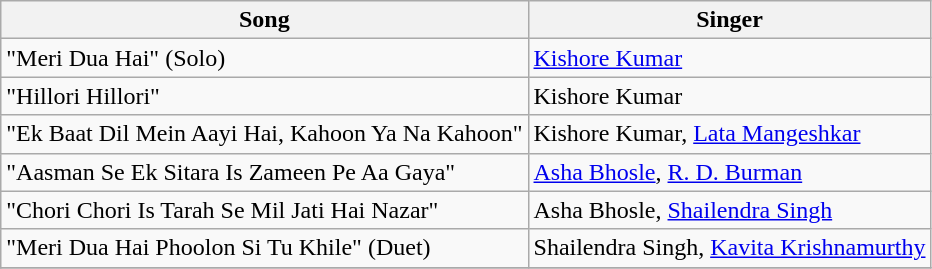<table class="wikitable">
<tr>
<th>Song</th>
<th>Singer</th>
</tr>
<tr>
<td>"Meri Dua Hai" (Solo)</td>
<td><a href='#'>Kishore Kumar</a></td>
</tr>
<tr>
<td>"Hillori Hillori"</td>
<td>Kishore Kumar</td>
</tr>
<tr>
<td>"Ek Baat Dil Mein Aayi Hai, Kahoon Ya Na Kahoon"</td>
<td>Kishore Kumar, <a href='#'>Lata Mangeshkar</a></td>
</tr>
<tr>
<td>"Aasman Se Ek Sitara Is Zameen Pe Aa Gaya"</td>
<td><a href='#'>Asha Bhosle</a>, <a href='#'>R. D. Burman</a></td>
</tr>
<tr>
<td>"Chori Chori Is Tarah Se Mil Jati Hai Nazar"</td>
<td>Asha Bhosle, <a href='#'>Shailendra Singh</a></td>
</tr>
<tr>
<td>"Meri Dua Hai Phoolon Si Tu Khile" (Duet)</td>
<td>Shailendra Singh, <a href='#'>Kavita Krishnamurthy</a></td>
</tr>
<tr>
</tr>
</table>
